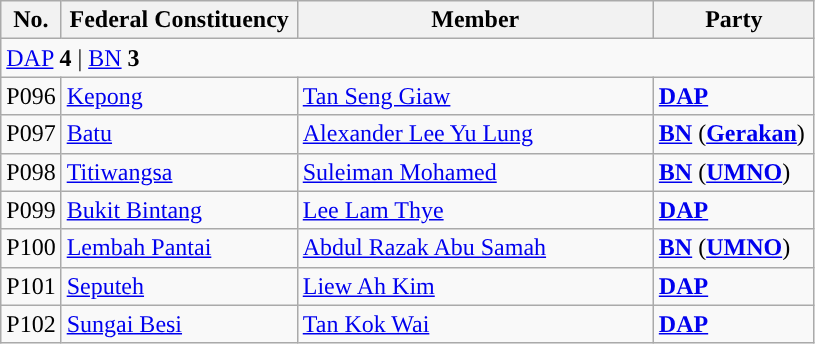<table class="wikitable sortable">
<tr>
<th style="width:30px;">No.</th>
<th style="width:150px;">Federal Constituency</th>
<th style="width:230px;">Member</th>
<th style="width:100px;">Party</th>
</tr>
<tr>
<td colspan="4"><a href='#'>DAP</a> <strong>4</strong> | <a href='#'>BN</a> <strong>3</strong></td>
</tr>
<tr>
<td>P096</td>
<td><a href='#'>Kepong</a></td>
<td><a href='#'>Tan Seng Giaw</a></td>
<td><strong><a href='#'>DAP</a></strong></td>
</tr>
<tr>
<td>P097</td>
<td><a href='#'>Batu</a></td>
<td><a href='#'>Alexander Lee Yu Lung</a></td>
<td><strong><a href='#'>BN</a></strong> (<strong><a href='#'>Gerakan</a></strong>)</td>
</tr>
<tr>
<td>P098</td>
<td><a href='#'>Titiwangsa</a></td>
<td><a href='#'>Suleiman Mohamed</a></td>
<td><strong><a href='#'>BN</a></strong> (<strong><a href='#'>UMNO</a></strong>)</td>
</tr>
<tr>
<td>P099</td>
<td><a href='#'>Bukit Bintang</a></td>
<td><a href='#'>Lee Lam Thye</a></td>
<td><strong><a href='#'>DAP</a></strong></td>
</tr>
<tr>
<td>P100</td>
<td><a href='#'>Lembah Pantai</a></td>
<td><a href='#'>Abdul Razak Abu Samah</a></td>
<td><strong><a href='#'>BN</a></strong> (<strong><a href='#'>UMNO</a></strong>)</td>
</tr>
<tr>
<td>P101</td>
<td><a href='#'>Seputeh</a></td>
<td><a href='#'>Liew Ah Kim</a></td>
<td><strong><a href='#'>DAP</a></strong></td>
</tr>
<tr>
<td>P102</td>
<td><a href='#'>Sungai Besi</a></td>
<td><a href='#'>Tan Kok Wai</a></td>
<td><strong><a href='#'>DAP</a></strong></td>
</tr>
</table>
